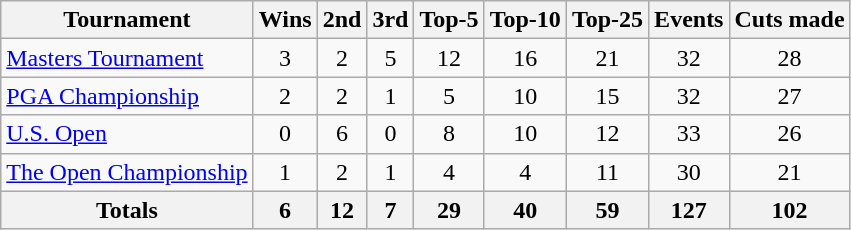<table class=wikitable style=text-align:center>
<tr>
<th>Tournament</th>
<th>Wins</th>
<th>2nd</th>
<th>3rd</th>
<th>Top-5</th>
<th>Top-10</th>
<th>Top-25</th>
<th>Events</th>
<th>Cuts made</th>
</tr>
<tr>
<td align=left><a href='#'>Masters Tournament</a></td>
<td>3</td>
<td>2</td>
<td>5</td>
<td>12</td>
<td>16</td>
<td>21</td>
<td>32</td>
<td>28</td>
</tr>
<tr>
<td align=left><a href='#'>PGA Championship</a></td>
<td>2</td>
<td>2</td>
<td>1</td>
<td>5</td>
<td>10</td>
<td>15</td>
<td>32</td>
<td>27</td>
</tr>
<tr>
<td align=left><a href='#'>U.S. Open</a></td>
<td>0</td>
<td>6</td>
<td>0</td>
<td>8</td>
<td>10</td>
<td>12</td>
<td>33</td>
<td>26</td>
</tr>
<tr>
<td align=left><a href='#'>The Open Championship</a></td>
<td>1</td>
<td>2</td>
<td>1</td>
<td>4</td>
<td>4</td>
<td>11</td>
<td>30</td>
<td>21</td>
</tr>
<tr>
<th>Totals</th>
<th>6</th>
<th>12</th>
<th>7</th>
<th>29</th>
<th>40</th>
<th>59</th>
<th>127</th>
<th>102</th>
</tr>
</table>
